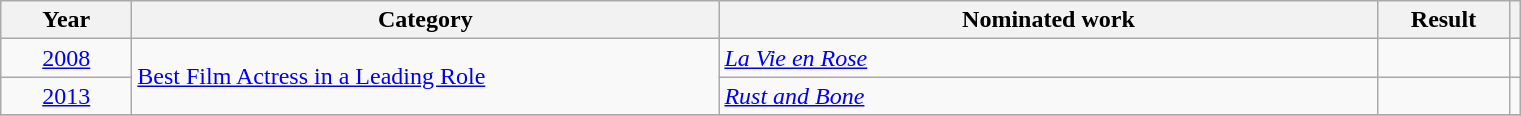<table class=wikitable>
<tr>
<th scope="col" style="width:5em;">Year</th>
<th scope="col" style="width:24em;">Category</th>
<th scope="col" style="width:27em;">Nominated work</th>
<th scope="col" style="width:5em;">Result</th>
<th></th>
</tr>
<tr>
<td style="text-align:center;"><a href='#'>2008</a></td>
<td rowspan=2><a href='#'>Best Film Actress in a Leading Role</a></td>
<td><em><a href='#'>La Vie en Rose</a></em></td>
<td></td>
<td></td>
</tr>
<tr>
<td style="text-align:center;"><a href='#'>2013</a></td>
<td><em><a href='#'>Rust and Bone</a></em></td>
<td></td>
<td></td>
</tr>
<tr>
</tr>
</table>
